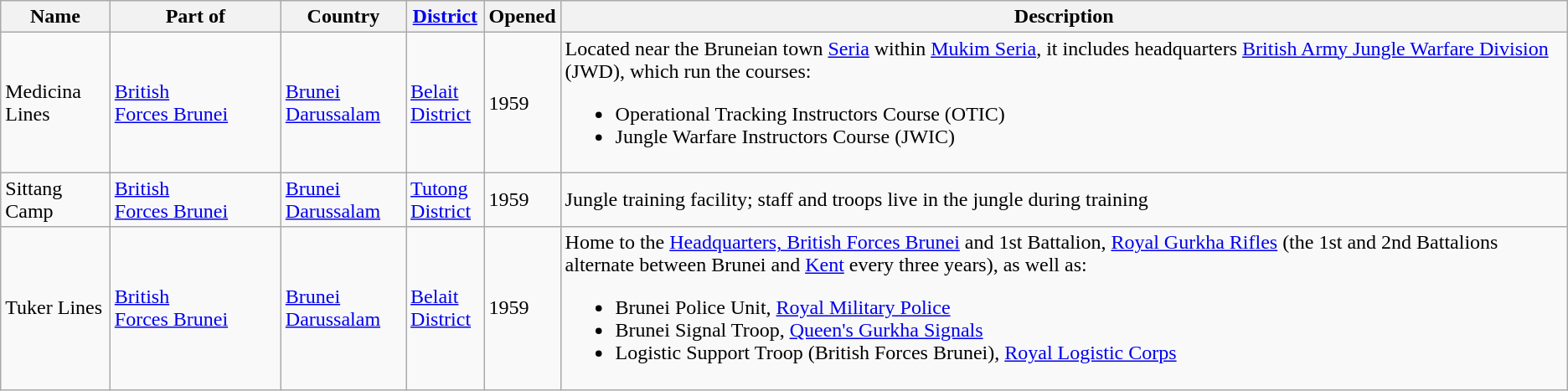<table class="wikitable sortable" border=1>
<tr>
<th style=width:7%>Name</th>
<th style=width:11%>Part of</th>
<th style=width:8%>Country</th>
<th style=width:5%><a href='#'>District</a></th>
<th style=width:4%>Opened</th>
<th style=width:65% class=unsortable>Description</th>
</tr>
<tr>
<td>Medicina Lines</td>
<td><a href='#'>British<br>Forces Brunei</a></td>
<td><a href='#'>Brunei<br>Darussalam</a></td>
<td><a href='#'>Belait District</a></td>
<td>1959</td>
<td>Located near the Bruneian town <a href='#'>Seria</a> within <a href='#'>Mukim Seria</a>, it includes headquarters <a href='#'>British Army Jungle Warfare Division</a> (JWD), which run the courses:<br><ul><li>Operational Tracking Instructors Course (OTIC)</li><li>Jungle Warfare Instructors Course (JWIC)</li></ul></td>
</tr>
<tr>
<td>Sittang Camp</td>
<td><a href='#'>British<br>Forces Brunei</a></td>
<td><a href='#'>Brunei<br>Darussalam</a></td>
<td><a href='#'>Tutong District</a></td>
<td>1959</td>
<td>Jungle training facility; staff and troops live in the jungle during training</td>
</tr>
<tr>
<td>Tuker Lines</td>
<td><a href='#'>British<br>Forces Brunei</a></td>
<td><a href='#'>Brunei<br>Darussalam</a></td>
<td><a href='#'>Belait District</a></td>
<td>1959</td>
<td>Home to the <a href='#'>Headquarters, British Forces Brunei</a> and 1st Battalion, <a href='#'>Royal Gurkha Rifles</a> (the 1st and 2nd Battalions alternate between Brunei and <a href='#'>Kent</a> every three years), as well as:<br><ul><li>Brunei Police Unit, <a href='#'>Royal Military Police</a></li><li>Brunei Signal Troop, <a href='#'>Queen's Gurkha Signals</a></li><li>Logistic Support Troop (British Forces Brunei), <a href='#'>Royal Logistic Corps</a></li></ul></td>
</tr>
</table>
